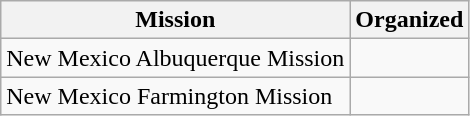<table class="wikitable sortable">
<tr>
<th>Mission</th>
<th data-sort-type=date>Organized</th>
</tr>
<tr>
<td>New Mexico Albuquerque Mission</td>
<td></td>
</tr>
<tr>
<td>New Mexico Farmington Mission</td>
<td></td>
</tr>
</table>
